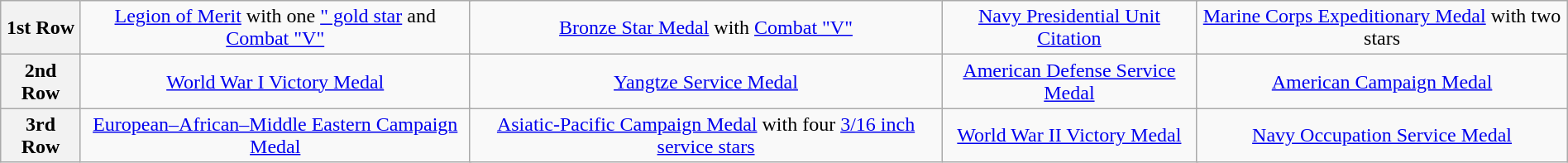<table class="wikitable" style="margin:1em auto; text-align:center;">
<tr>
<th>1st Row</th>
<td colspan="4"><a href='#'>Legion of Merit</a> with one <a href='#'>" gold star</a> and <a href='#'>Combat "V"</a></td>
<td colspan="4"><a href='#'>Bronze Star Medal</a> with <a href='#'>Combat "V"</a></td>
<td colspan="4"><a href='#'>Navy Presidential Unit Citation</a></td>
<td colspan="4"><a href='#'>Marine Corps Expeditionary Medal</a> with two stars</td>
</tr>
<tr>
<th>2nd Row</th>
<td colspan="4"><a href='#'>World War I Victory Medal</a></td>
<td colspan="4"><a href='#'>Yangtze Service Medal</a></td>
<td colspan="4"><a href='#'>American Defense Service Medal</a></td>
<td colspan="4"><a href='#'>American Campaign Medal</a></td>
</tr>
<tr>
<th>3rd Row</th>
<td colspan="4"><a href='#'>European–African–Middle Eastern Campaign Medal</a></td>
<td colspan="4"><a href='#'>Asiatic-Pacific Campaign Medal</a> with four <a href='#'>3/16 inch service stars</a></td>
<td colspan="4"><a href='#'>World War II Victory Medal</a></td>
<td colspan="4"><a href='#'>Navy Occupation Service Medal</a></td>
</tr>
</table>
